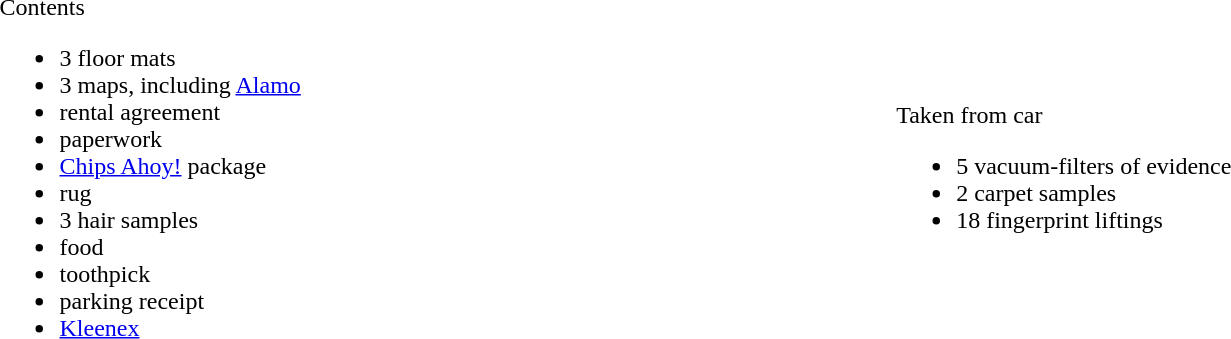<table style="background-color: transparent; width: 100%">
<tr>
<td align="left" valign="top"><br>Contents<ul><li>3 floor mats</li><li>3 maps, including <a href='#'>Alamo</a></li><li>rental agreement</li><li>paperwork</li><li><a href='#'>Chips Ahoy!</a> package</li><li>rug</li><li>3 hair samples</li><li>food</li><li>toothpick</li><li>parking receipt</li><li><a href='#'>Kleenex</a></li></ul></td>
<td width="top"><br>Taken from car<ul><li>5 vacuum-filters of evidence</li><li>2 carpet samples</li><li>18 fingerprint liftings</li></ul></td>
</tr>
</table>
